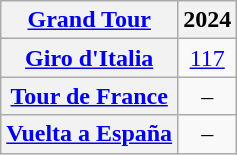<table class="wikitable plainrowheaders">
<tr>
<th scope="col"><a href='#'>Grand Tour</a></th>
<th scope="col">2024</th>
</tr>
<tr style="text-align:center;">
<th scope="row"> <a href='#'>Giro d'Italia</a></th>
<td><a href='#'>117</a></td>
</tr>
<tr style="text-align:center;">
<th scope="row"> <a href='#'>Tour de France</a></th>
<td>–</td>
</tr>
<tr style="text-align:center;">
<th scope="row"> <a href='#'>Vuelta a España</a></th>
<td>–</td>
</tr>
</table>
